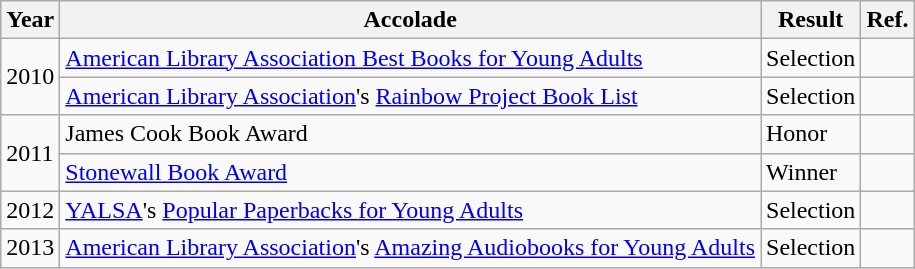<table class="wikitable">
<tr>
<th>Year</th>
<th>Accolade</th>
<th>Result</th>
<th>Ref.</th>
</tr>
<tr>
<td rowspan="2">2010</td>
<td><a href='#'>American Library Association Best Books for Young Adults</a></td>
<td>Selection</td>
<td></td>
</tr>
<tr>
<td><a href='#'>American Library Association</a>'s <a href='#'>Rainbow Project Book List</a></td>
<td>Selection</td>
<td></td>
</tr>
<tr>
<td rowspan="2">2011</td>
<td>James Cook Book Award</td>
<td>Honor</td>
<td></td>
</tr>
<tr>
<td><a href='#'>Stonewall Book Award</a></td>
<td>Winner</td>
<td></td>
</tr>
<tr>
<td>2012</td>
<td><a href='#'>YALSA</a>'s <a href='#'>Popular Paperbacks for Young Adults</a></td>
<td>Selection</td>
<td></td>
</tr>
<tr>
<td>2013</td>
<td><a href='#'>American Library Association</a>'s <a href='#'>Amazing Audiobooks for Young Adults</a></td>
<td>Selection</td>
<td></td>
</tr>
</table>
